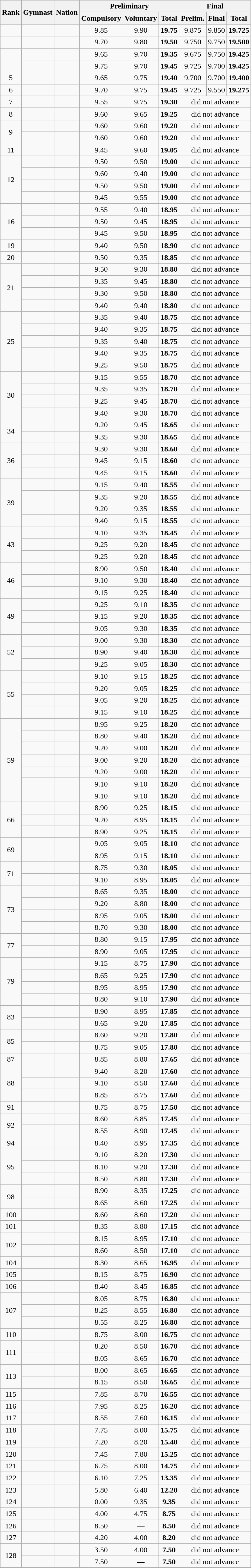<table class="wikitable sortable" style="text-align:center">
<tr>
<th rowspan=2>Rank</th>
<th rowspan=2>Gymnast</th>
<th rowspan=2>Nation</th>
<th colspan=3>Preliminary</th>
<th colspan=3>Final</th>
</tr>
<tr>
<th>Compulsory</th>
<th>Voluntary</th>
<th>Total</th>
<th> Prelim.</th>
<th>Final</th>
<th>Total</th>
</tr>
<tr>
<td></td>
<td align=left></td>
<td align=left></td>
<td>9.85</td>
<td>9.90</td>
<td><strong>19.75</strong></td>
<td>9.875</td>
<td>9.850</td>
<td><strong>19.725</strong></td>
</tr>
<tr>
<td></td>
<td align=left></td>
<td align=left></td>
<td>9.70</td>
<td>9.80</td>
<td><strong>19.50</strong></td>
<td>9.750</td>
<td>9.750</td>
<td><strong>19.500</strong></td>
</tr>
<tr>
<td rowspan=2></td>
<td align=left></td>
<td align=left></td>
<td>9.65</td>
<td>9.70</td>
<td><strong>19.35</strong></td>
<td>9.675</td>
<td>9.750</td>
<td><strong>19.425</strong></td>
</tr>
<tr>
<td align=left></td>
<td align=left></td>
<td>9.75</td>
<td>9.70</td>
<td><strong>19.45</strong></td>
<td>9.725</td>
<td>9.700</td>
<td><strong>19.425</strong></td>
</tr>
<tr>
<td>5</td>
<td align=left></td>
<td align=left></td>
<td>9.65</td>
<td>9.75</td>
<td><strong>19.40</strong></td>
<td>9.700</td>
<td>9.700</td>
<td><strong>19.400</strong></td>
</tr>
<tr>
<td>6</td>
<td align=left></td>
<td align=left></td>
<td>9.70</td>
<td>9.75</td>
<td><strong>19.45</strong></td>
<td>9.725</td>
<td>9.550</td>
<td><strong>19.275</strong></td>
</tr>
<tr>
<td>7</td>
<td align=left></td>
<td align=left></td>
<td>9.55</td>
<td>9.75</td>
<td><strong>19.30</strong></td>
<td colspan=3>did not advance</td>
</tr>
<tr>
<td>8</td>
<td align=left></td>
<td align=left></td>
<td>9.60</td>
<td>9.65</td>
<td><strong>19.25</strong></td>
<td colspan=3>did not advance</td>
</tr>
<tr>
<td rowspan=2>9</td>
<td align=left></td>
<td align=left></td>
<td>9.60</td>
<td>9.60</td>
<td><strong>19.20</strong></td>
<td colspan=3>did not advance</td>
</tr>
<tr>
<td align=left></td>
<td align=left></td>
<td>9.60</td>
<td>9.60</td>
<td><strong>19.20</strong></td>
<td colspan=3>did not advance</td>
</tr>
<tr>
<td>11</td>
<td align=left></td>
<td align=left></td>
<td>9.45</td>
<td>9.60</td>
<td><strong>19.05</strong></td>
<td colspan=3>did not advance</td>
</tr>
<tr>
<td rowspan=4>12</td>
<td align=left></td>
<td align=left></td>
<td>9.50</td>
<td>9.50</td>
<td><strong>19.00</strong></td>
<td colspan=3>did not advance</td>
</tr>
<tr>
<td align=left></td>
<td align=left></td>
<td>9.60</td>
<td>9.40</td>
<td><strong>19.00</strong></td>
<td colspan=3>did not advance</td>
</tr>
<tr>
<td align=left></td>
<td align=left></td>
<td>9.50</td>
<td>9.50</td>
<td><strong>19.00</strong></td>
<td colspan=3>did not advance</td>
</tr>
<tr>
<td align=left></td>
<td align=left></td>
<td>9.45</td>
<td>9.55</td>
<td><strong>19.00</strong></td>
<td colspan=3>did not advance</td>
</tr>
<tr>
<td rowspan=3>16</td>
<td align=left></td>
<td align=left></td>
<td>9.55</td>
<td>9.40</td>
<td><strong>18.95</strong></td>
<td colspan=3>did not advance</td>
</tr>
<tr>
<td align=left></td>
<td align=left></td>
<td>9.50</td>
<td>9.45</td>
<td><strong>18.95</strong></td>
<td colspan=3>did not advance</td>
</tr>
<tr>
<td align=left></td>
<td align=left></td>
<td>9.45</td>
<td>9.50</td>
<td><strong>18.95</strong></td>
<td colspan=3>did not advance</td>
</tr>
<tr>
<td>19</td>
<td align=left></td>
<td align=left></td>
<td>9.40</td>
<td>9.50</td>
<td><strong>18.90</strong></td>
<td colspan=3>did not advance</td>
</tr>
<tr>
<td>20</td>
<td align=left></td>
<td align=left></td>
<td>9.50</td>
<td>9.35</td>
<td><strong>18.85</strong></td>
<td colspan=3>did not advance</td>
</tr>
<tr>
<td rowspan=4>21</td>
<td align=left></td>
<td align=left></td>
<td>9.50</td>
<td>9.30</td>
<td><strong>18.80</strong></td>
<td colspan=3>did not advance</td>
</tr>
<tr>
<td align=left></td>
<td align=left></td>
<td>9.35</td>
<td>9.45</td>
<td><strong>18.80</strong></td>
<td colspan=3>did not advance</td>
</tr>
<tr>
<td align=left></td>
<td align=left></td>
<td>9.30</td>
<td>9.50</td>
<td><strong>18.80</strong></td>
<td colspan=3>did not advance</td>
</tr>
<tr>
<td align=left></td>
<td align=left></td>
<td>9.40</td>
<td>9.40</td>
<td><strong>18.80</strong></td>
<td colspan=3>did not advance</td>
</tr>
<tr>
<td rowspan=5>25</td>
<td align=left></td>
<td align=left></td>
<td>9.35</td>
<td>9.40</td>
<td><strong>18.75</strong></td>
<td colspan=3>did not advance</td>
</tr>
<tr>
<td align=left></td>
<td align=left></td>
<td>9.40</td>
<td>9.35</td>
<td><strong>18.75</strong></td>
<td colspan=3>did not advance</td>
</tr>
<tr>
<td align=left></td>
<td align=left></td>
<td>9.35</td>
<td>9.40</td>
<td><strong>18.75</strong></td>
<td colspan=3>did not advance</td>
</tr>
<tr>
<td align=left></td>
<td align=left></td>
<td>9.40</td>
<td>9.35</td>
<td><strong>18.75</strong></td>
<td colspan=3>did not advance</td>
</tr>
<tr>
<td align=left></td>
<td align=left></td>
<td>9.25</td>
<td>9.50</td>
<td><strong>18.75</strong></td>
<td colspan=3>did not advance</td>
</tr>
<tr>
<td rowspan=4>30</td>
<td align=left></td>
<td align=left></td>
<td>9.15</td>
<td>9.55</td>
<td><strong>18.70</strong></td>
<td colspan=3>did not advance</td>
</tr>
<tr>
<td align=left></td>
<td align=left></td>
<td>9.35</td>
<td>9.35</td>
<td><strong>18.70</strong></td>
<td colspan=3>did not advance</td>
</tr>
<tr>
<td align=left></td>
<td align=left></td>
<td>9.25</td>
<td>9.45</td>
<td><strong>18.70</strong></td>
<td colspan=3>did not advance</td>
</tr>
<tr>
<td align=left></td>
<td align=left></td>
<td>9.40</td>
<td>9.30</td>
<td><strong>18.70</strong></td>
<td colspan=3>did not advance</td>
</tr>
<tr>
<td rowspan=2>34</td>
<td align=left></td>
<td align=left></td>
<td>9.20</td>
<td>9.45</td>
<td><strong>18.65</strong></td>
<td colspan=3>did not advance</td>
</tr>
<tr>
<td align=left></td>
<td align=left></td>
<td>9.35</td>
<td>9.30</td>
<td><strong>18.65</strong></td>
<td colspan=3>did not advance</td>
</tr>
<tr>
<td rowspan=3>36</td>
<td align=left></td>
<td align=left></td>
<td>9.30</td>
<td>9.30</td>
<td><strong>18.60</strong></td>
<td colspan=3>did not advance</td>
</tr>
<tr>
<td align=left></td>
<td align=left></td>
<td>9.45</td>
<td>9.15</td>
<td><strong>18.60</strong></td>
<td colspan=3>did not advance</td>
</tr>
<tr>
<td align=left></td>
<td align=left></td>
<td>9.45</td>
<td>9.15</td>
<td><strong>18.60</strong></td>
<td colspan=3>did not advance</td>
</tr>
<tr>
<td rowspan=4>39</td>
<td align=left></td>
<td align=left></td>
<td>9.15</td>
<td>9.40</td>
<td><strong>18.55</strong></td>
<td colspan=3>did not advance</td>
</tr>
<tr>
<td align=left></td>
<td align=left></td>
<td>9.35</td>
<td>9.20</td>
<td><strong>18.55</strong></td>
<td colspan=3>did not advance</td>
</tr>
<tr>
<td align=left></td>
<td align=left></td>
<td>9.20</td>
<td>9.35</td>
<td><strong>18.55</strong></td>
<td colspan=3>did not advance</td>
</tr>
<tr>
<td align=left></td>
<td align=left></td>
<td>9.40</td>
<td>9.15</td>
<td><strong>18.55</strong></td>
<td colspan=3>did not advance</td>
</tr>
<tr>
<td rowspan=3>43</td>
<td align=left></td>
<td align=left></td>
<td>9.10</td>
<td>9.35</td>
<td><strong>18.45</strong></td>
<td colspan=3>did not advance</td>
</tr>
<tr>
<td align=left></td>
<td align=left></td>
<td>9.25</td>
<td>9.20</td>
<td><strong>18.45</strong></td>
<td colspan=3>did not advance</td>
</tr>
<tr>
<td align=left></td>
<td align=left></td>
<td>9.25</td>
<td>9.20</td>
<td><strong>18.45</strong></td>
<td colspan=3>did not advance</td>
</tr>
<tr>
<td rowspan=3>46</td>
<td align=left></td>
<td align=left></td>
<td>8.90</td>
<td>9.50</td>
<td><strong>18.40</strong></td>
<td colspan=3>did not advance</td>
</tr>
<tr>
<td align=left></td>
<td align=left></td>
<td>9.10</td>
<td>9.30</td>
<td><strong>18.40</strong></td>
<td colspan=3>did not advance</td>
</tr>
<tr>
<td align=left></td>
<td align=left></td>
<td>9.15</td>
<td>9.25</td>
<td><strong>18.40</strong></td>
<td colspan=3>did not advance</td>
</tr>
<tr>
<td rowspan=3>49</td>
<td align=left></td>
<td align=left></td>
<td>9.25</td>
<td>9.10</td>
<td><strong>18.35</strong></td>
<td colspan=3>did not advance</td>
</tr>
<tr>
<td align=left></td>
<td align=left></td>
<td>9.15</td>
<td>9.20</td>
<td><strong>18.35</strong></td>
<td colspan=3>did not advance</td>
</tr>
<tr>
<td align=left></td>
<td align=left></td>
<td>9.05</td>
<td>9.30</td>
<td><strong>18.35</strong></td>
<td colspan=3>did not advance</td>
</tr>
<tr>
<td rowspan=3>52</td>
<td align=left></td>
<td align=left></td>
<td>9.00</td>
<td>9.30</td>
<td><strong>18.30</strong></td>
<td colspan=3>did not advance</td>
</tr>
<tr>
<td align=left></td>
<td align=left></td>
<td>8.90</td>
<td>9.40</td>
<td><strong>18.30</strong></td>
<td colspan=3>did not advance</td>
</tr>
<tr>
<td align=left></td>
<td align=left></td>
<td>9.25</td>
<td>9.05</td>
<td><strong>18.30</strong></td>
<td colspan=3>did not advance</td>
</tr>
<tr>
<td rowspan=4>55</td>
<td align=left></td>
<td align=left></td>
<td>9.10</td>
<td>9.15</td>
<td><strong>18.25</strong></td>
<td colspan=3>did not advance</td>
</tr>
<tr>
<td align=left></td>
<td align=left></td>
<td>9.20</td>
<td>9.05</td>
<td><strong>18.25</strong></td>
<td colspan=3>did not advance</td>
</tr>
<tr>
<td align=left></td>
<td align=left></td>
<td>9.05</td>
<td>9.20</td>
<td><strong>18.25</strong></td>
<td colspan=3>did not advance</td>
</tr>
<tr>
<td align=left></td>
<td align=left></td>
<td>9.15</td>
<td>9.10</td>
<td><strong>18.25</strong></td>
<td colspan=3>did not advance</td>
</tr>
<tr>
<td rowspan=7>59</td>
<td align=left></td>
<td align=left></td>
<td>8.95</td>
<td>9.25</td>
<td><strong>18.20</strong></td>
<td colspan=3>did not advance</td>
</tr>
<tr>
<td align=left></td>
<td align=left></td>
<td>8.80</td>
<td>9.40</td>
<td><strong>18.20</strong></td>
<td colspan=3>did not advance</td>
</tr>
<tr>
<td align=left></td>
<td align=left></td>
<td>9.20</td>
<td>9.00</td>
<td><strong>18.20</strong></td>
<td colspan=3>did not advance</td>
</tr>
<tr>
<td align=left></td>
<td align=left></td>
<td>9.00</td>
<td>9.20</td>
<td><strong>18.20</strong></td>
<td colspan=3>did not advance</td>
</tr>
<tr>
<td align=left></td>
<td align=left></td>
<td>9.20</td>
<td>9.00</td>
<td><strong>18.20</strong></td>
<td colspan=3>did not advance</td>
</tr>
<tr>
<td align=left></td>
<td align=left></td>
<td>9.10</td>
<td>9.10</td>
<td><strong>18.20</strong></td>
<td colspan=3>did not advance</td>
</tr>
<tr>
<td align=left></td>
<td align=left></td>
<td>9.10</td>
<td>9.10</td>
<td><strong>18.20</strong></td>
<td colspan=3>did not advance</td>
</tr>
<tr>
<td rowspan=3>66</td>
<td align=left></td>
<td align=left></td>
<td>8.90</td>
<td>9.25</td>
<td><strong>18.15</strong></td>
<td colspan=3>did not advance</td>
</tr>
<tr>
<td align=left></td>
<td align=left></td>
<td>9.20</td>
<td>8.95</td>
<td><strong>18.15</strong></td>
<td colspan=3>did not advance</td>
</tr>
<tr>
<td align=left></td>
<td align=left></td>
<td>8.90</td>
<td>9.25</td>
<td><strong>18.15</strong></td>
<td colspan=3>did not advance</td>
</tr>
<tr>
<td rowspan=2>69</td>
<td align=left></td>
<td align=left></td>
<td>9.05</td>
<td>9.05</td>
<td><strong>18.10</strong></td>
<td colspan=3>did not advance</td>
</tr>
<tr>
<td align=left></td>
<td align=left></td>
<td>8.95</td>
<td>9.15</td>
<td><strong>18.10</strong></td>
<td colspan=3>did not advance</td>
</tr>
<tr>
<td rowspan=2>71</td>
<td align=left></td>
<td align=left></td>
<td>8.75</td>
<td>9.30</td>
<td><strong>18.05</strong></td>
<td colspan=3>did not advance</td>
</tr>
<tr>
<td align=left></td>
<td align=left></td>
<td>9.10</td>
<td>8.95</td>
<td><strong>18.05</strong></td>
<td colspan=3>did not advance</td>
</tr>
<tr>
<td rowspan=4>73</td>
<td align=left></td>
<td align=left></td>
<td>8.65</td>
<td>9.35</td>
<td><strong>18.00</strong></td>
<td colspan=3>did not advance</td>
</tr>
<tr>
<td align=left></td>
<td align=left></td>
<td>9.20</td>
<td>8.80</td>
<td><strong>18.00</strong></td>
<td colspan=3>did not advance</td>
</tr>
<tr>
<td align=left></td>
<td align=left></td>
<td>8.95</td>
<td>9.05</td>
<td><strong>18.00</strong></td>
<td colspan=3>did not advance</td>
</tr>
<tr>
<td align=left></td>
<td align=left></td>
<td>8.70</td>
<td>9.30</td>
<td><strong>18.00</strong></td>
<td colspan=3>did not advance</td>
</tr>
<tr>
<td rowspan=2>77</td>
<td align=left></td>
<td align=left></td>
<td>8.80</td>
<td>9.15</td>
<td><strong>17.95</strong></td>
<td colspan=3>did not advance</td>
</tr>
<tr>
<td align=left></td>
<td align=left></td>
<td>8.90</td>
<td>9.05</td>
<td><strong>17.95</strong></td>
<td colspan=3>did not advance</td>
</tr>
<tr>
<td rowspan=4>79</td>
<td align=left></td>
<td align=left></td>
<td>9.15</td>
<td>8.75</td>
<td><strong>17.90</strong></td>
<td colspan=3>did not advance</td>
</tr>
<tr>
<td align=left></td>
<td align=left></td>
<td>8.65</td>
<td>9.25</td>
<td><strong>17.90</strong></td>
<td colspan=3>did not advance</td>
</tr>
<tr>
<td align=left></td>
<td align=left></td>
<td>8.95</td>
<td>8.95</td>
<td><strong>17.90</strong></td>
<td colspan=3>did not advance</td>
</tr>
<tr>
<td align=left></td>
<td align=left></td>
<td>8.80</td>
<td>9.10</td>
<td><strong>17.90</strong></td>
<td colspan=3>did not advance</td>
</tr>
<tr>
<td rowspan=2>83</td>
<td align=left></td>
<td align=left></td>
<td>8.90</td>
<td>8.95</td>
<td><strong>17.85</strong></td>
<td colspan=3>did not advance</td>
</tr>
<tr>
<td align=left></td>
<td align=left></td>
<td>8.65</td>
<td>9.20</td>
<td><strong>17.85</strong></td>
<td colspan=3>did not advance</td>
</tr>
<tr>
<td rowspan=2>85</td>
<td align=left></td>
<td align=left></td>
<td>8.60</td>
<td>9.20</td>
<td><strong>17.80</strong></td>
<td colspan=3>did not advance</td>
</tr>
<tr>
<td align=left></td>
<td align=left></td>
<td>8.75</td>
<td>9.05</td>
<td><strong>17.80</strong></td>
<td colspan=3>did not advance</td>
</tr>
<tr>
<td>87</td>
<td align=left></td>
<td align=left></td>
<td>8.85</td>
<td>8.80</td>
<td><strong>17.65</strong></td>
<td colspan=3>did not advance</td>
</tr>
<tr>
<td rowspan=3>88</td>
<td align=left></td>
<td align=left></td>
<td>9.40</td>
<td>8.20</td>
<td><strong>17.60</strong></td>
<td colspan=3>did not advance</td>
</tr>
<tr>
<td align=left></td>
<td align=left></td>
<td>9.10</td>
<td>8.50</td>
<td><strong>17.60</strong></td>
<td colspan=3>did not advance</td>
</tr>
<tr>
<td align=left></td>
<td align=left></td>
<td>8.85</td>
<td>8.75</td>
<td><strong>17.60</strong></td>
<td colspan=3>did not advance</td>
</tr>
<tr>
<td>91</td>
<td align=left></td>
<td align=left></td>
<td>8.75</td>
<td>8.75</td>
<td><strong>17.50</strong></td>
<td colspan=3>did not advance</td>
</tr>
<tr>
<td rowspan=2>92</td>
<td align=left></td>
<td align=left></td>
<td>8.60</td>
<td>8.85</td>
<td><strong>17.45</strong></td>
<td colspan=3>did not advance</td>
</tr>
<tr>
<td align=left></td>
<td align=left></td>
<td>8.55</td>
<td>8.90</td>
<td><strong>17.45</strong></td>
<td colspan=3>did not advance</td>
</tr>
<tr>
<td>94</td>
<td align=left></td>
<td align=left></td>
<td>8.40</td>
<td>8.95</td>
<td><strong>17.35</strong></td>
<td colspan=3>did not advance</td>
</tr>
<tr>
<td rowspan=3>95</td>
<td align=left></td>
<td align=left></td>
<td>9.10</td>
<td>8.20</td>
<td><strong>17.30</strong></td>
<td colspan=3>did not advance</td>
</tr>
<tr>
<td align=left></td>
<td align=left></td>
<td>8.10</td>
<td>9.20</td>
<td><strong>17.30</strong></td>
<td colspan=3>did not advance</td>
</tr>
<tr>
<td align=left></td>
<td align=left></td>
<td>8.50</td>
<td>8.80</td>
<td><strong>17.30</strong></td>
<td colspan=3>did not advance</td>
</tr>
<tr>
<td rowspan=2>98</td>
<td align=left></td>
<td align=left></td>
<td>8.90</td>
<td>8.35</td>
<td><strong>17.25</strong></td>
<td colspan=3>did not advance</td>
</tr>
<tr>
<td align=left></td>
<td align=left></td>
<td>8.65</td>
<td>8.60</td>
<td><strong>17.25</strong></td>
<td colspan=3>did not advance</td>
</tr>
<tr>
<td>100</td>
<td align=left></td>
<td align=left></td>
<td>8.60</td>
<td>8.60</td>
<td><strong>17.20</strong></td>
<td colspan=3>did not advance</td>
</tr>
<tr>
<td>101</td>
<td align=left></td>
<td align=left></td>
<td>8.35</td>
<td>8.80</td>
<td><strong>17.15</strong></td>
<td colspan=3>did not advance</td>
</tr>
<tr>
<td rowspan=2>102</td>
<td align=left></td>
<td align=left></td>
<td>8.15</td>
<td>8.95</td>
<td><strong>17.10</strong></td>
<td colspan=3>did not advance</td>
</tr>
<tr>
<td align=left></td>
<td align=left></td>
<td>8.60</td>
<td>8.50</td>
<td><strong>17.10</strong></td>
<td colspan=3>did not advance</td>
</tr>
<tr>
<td>104</td>
<td align=left></td>
<td align=left></td>
<td>8.30</td>
<td>8.65</td>
<td><strong>16.95</strong></td>
<td colspan=3>did not advance</td>
</tr>
<tr>
<td>105</td>
<td align=left></td>
<td align=left></td>
<td>8.15</td>
<td>8.75</td>
<td><strong>16.90</strong></td>
<td colspan=3>did not advance</td>
</tr>
<tr>
<td>106</td>
<td align=left></td>
<td align=left></td>
<td>8.40</td>
<td>8.45</td>
<td><strong>16.85</strong></td>
<td colspan=3>did not advance</td>
</tr>
<tr>
<td rowspan=3>107</td>
<td align=left></td>
<td align=left></td>
<td>8.05</td>
<td>8.75</td>
<td><strong>16.80</strong></td>
<td colspan=3>did not advance</td>
</tr>
<tr>
<td align=left></td>
<td align=left></td>
<td>8.25</td>
<td>8.55</td>
<td><strong>16.80</strong></td>
<td colspan=3>did not advance</td>
</tr>
<tr>
<td align=left></td>
<td align=left></td>
<td>8.55</td>
<td>8.25</td>
<td><strong>16.80</strong></td>
<td colspan=3>did not advance</td>
</tr>
<tr>
<td>110</td>
<td align=left></td>
<td align=left></td>
<td>8.75</td>
<td>8.00</td>
<td><strong>16.75</strong></td>
<td colspan=3>did not advance</td>
</tr>
<tr>
<td rowspan=2>111</td>
<td align=left></td>
<td align=left></td>
<td>8.20</td>
<td>8.50</td>
<td><strong>16.70</strong></td>
<td colspan=3>did not advance</td>
</tr>
<tr>
<td align=left></td>
<td align=left></td>
<td>8.05</td>
<td>8.65</td>
<td><strong>16.70</strong></td>
<td colspan=3>did not advance</td>
</tr>
<tr>
<td rowspan=2>113</td>
<td align=left></td>
<td align=left></td>
<td>8.00</td>
<td>8.65</td>
<td><strong>16.65</strong></td>
<td colspan=3>did not advance</td>
</tr>
<tr>
<td align=left></td>
<td align=left></td>
<td>8.15</td>
<td>8.50</td>
<td><strong>16.65</strong></td>
<td colspan=3>did not advance</td>
</tr>
<tr>
<td>115</td>
<td align=left></td>
<td align=left></td>
<td>7.85</td>
<td>8.70</td>
<td><strong>16.55</strong></td>
<td colspan=3>did not advance</td>
</tr>
<tr>
<td>116</td>
<td align=left></td>
<td align=left></td>
<td>7.95</td>
<td>8.25</td>
<td><strong>16.20</strong></td>
<td colspan=3>did not advance</td>
</tr>
<tr>
<td>117</td>
<td align=left></td>
<td align=left></td>
<td>8.55</td>
<td>7.60</td>
<td><strong>16.15</strong></td>
<td colspan=3>did not advance</td>
</tr>
<tr>
<td>118</td>
<td align=left></td>
<td align=left></td>
<td>7.75</td>
<td>8.00</td>
<td><strong>15.75</strong></td>
<td colspan=3>did not advance</td>
</tr>
<tr>
<td>119</td>
<td align=left></td>
<td align=left></td>
<td>7.20</td>
<td>8.20</td>
<td><strong>15.40</strong></td>
<td colspan=3>did not advance</td>
</tr>
<tr>
<td>120</td>
<td align=left></td>
<td align=left></td>
<td>7.45</td>
<td>7.80</td>
<td><strong>15.25</strong></td>
<td colspan=3>did not advance</td>
</tr>
<tr>
<td>121</td>
<td align=left></td>
<td align=left></td>
<td>6.75</td>
<td>8.00</td>
<td><strong>14.75</strong></td>
<td colspan=3>did not advance</td>
</tr>
<tr>
<td>122</td>
<td align=left></td>
<td align=left></td>
<td>6.10</td>
<td>7.25</td>
<td><strong>13.35</strong></td>
<td colspan=3>did not advance</td>
</tr>
<tr>
<td>123</td>
<td align=left></td>
<td align=left></td>
<td>5.80</td>
<td>6.40</td>
<td><strong>12.20</strong></td>
<td colspan=3>did not advance</td>
</tr>
<tr>
<td>124</td>
<td align=left></td>
<td align=left></td>
<td>0.00</td>
<td>9.35</td>
<td><strong>9.35</strong></td>
<td colspan=3>did not advance</td>
</tr>
<tr>
<td>125</td>
<td align=left></td>
<td align=left></td>
<td>4.00</td>
<td>4.75</td>
<td><strong>8.75</strong></td>
<td colspan=3>did not advance</td>
</tr>
<tr>
<td>126</td>
<td align=left></td>
<td align=left></td>
<td>8.50</td>
<td data-sort-value=0.00>—</td>
<td><strong>8.50</strong></td>
<td colspan=3>did not advance</td>
</tr>
<tr>
<td>127</td>
<td align=left></td>
<td align=left></td>
<td>4.20</td>
<td>4.00</td>
<td><strong>8.20</strong></td>
<td colspan=3>did not advance</td>
</tr>
<tr>
<td rowspan=2>128</td>
<td align=left></td>
<td align=left></td>
<td>3.50</td>
<td>4.00</td>
<td><strong>7.50</strong></td>
<td colspan=3>did not advance</td>
</tr>
<tr>
<td align=left></td>
<td align=left></td>
<td>7.50</td>
<td data-sort-value=0.00>—</td>
<td><strong>7.50</strong></td>
<td colspan=3>did not advance</td>
</tr>
</table>
